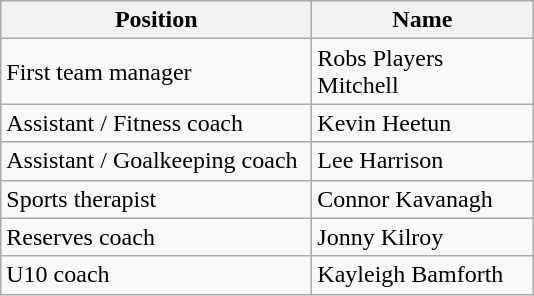<table class="wikitable" style="text-align:left;">
<tr>
<th style="width:200px;">Position</th>
<th style="width:140px;">Name</th>
</tr>
<tr>
<td>First team manager</td>
<td>Robs Players Mitchell</td>
</tr>
<tr>
<td>Assistant / Fitness coach</td>
<td>Kevin Heetun</td>
</tr>
<tr>
<td>Assistant / Goalkeeping coach</td>
<td>Lee Harrison</td>
</tr>
<tr>
<td>Sports therapist</td>
<td>Connor Kavanagh</td>
</tr>
<tr>
<td>Reserves coach</td>
<td>Jonny Kilroy</td>
</tr>
<tr>
<td>U10 coach</td>
<td>Kayleigh Bamforth</td>
</tr>
</table>
